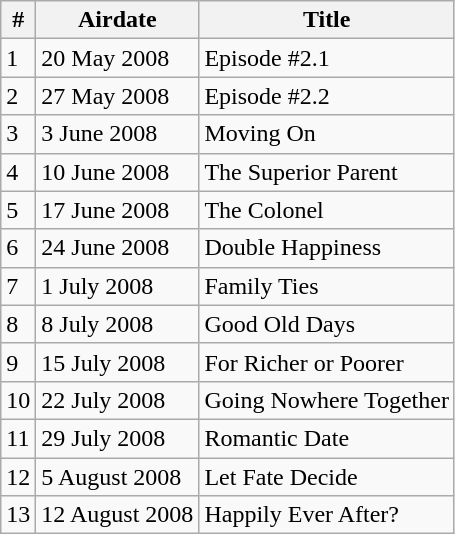<table class="wikitable">
<tr>
<th>#</th>
<th>Airdate</th>
<th>Title</th>
</tr>
<tr>
<td>1</td>
<td>20 May 2008</td>
<td>Episode #2.1</td>
</tr>
<tr>
<td>2</td>
<td>27 May 2008</td>
<td>Episode #2.2</td>
</tr>
<tr>
<td>3</td>
<td>3 June 2008</td>
<td>Moving On</td>
</tr>
<tr>
<td>4</td>
<td>10 June 2008</td>
<td>The Superior Parent</td>
</tr>
<tr>
<td>5</td>
<td>17 June 2008</td>
<td>The Colonel</td>
</tr>
<tr>
<td>6</td>
<td>24 June 2008</td>
<td>Double Happiness</td>
</tr>
<tr>
<td>7</td>
<td>1 July 2008</td>
<td>Family Ties</td>
</tr>
<tr>
<td>8</td>
<td>8 July 2008</td>
<td>Good Old Days</td>
</tr>
<tr>
<td>9</td>
<td>15 July 2008</td>
<td>For Richer or Poorer</td>
</tr>
<tr>
<td>10</td>
<td>22 July 2008</td>
<td>Going Nowhere Together</td>
</tr>
<tr>
<td>11</td>
<td>29 July 2008</td>
<td>Romantic Date</td>
</tr>
<tr>
<td>12</td>
<td>5 August 2008</td>
<td>Let Fate Decide</td>
</tr>
<tr>
<td>13</td>
<td>12 August 2008</td>
<td>Happily Ever After?</td>
</tr>
</table>
